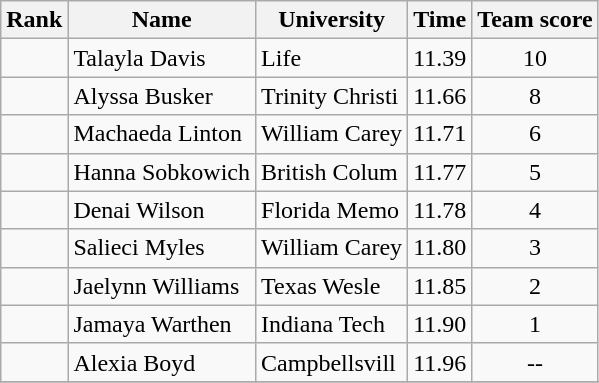<table class="wikitable sortable" style="text-align:center">
<tr>
<th>Rank</th>
<th>Name</th>
<th>University</th>
<th>Time</th>
<th>Team score</th>
</tr>
<tr>
<td></td>
<td align=left>Talayla Davis</td>
<td align="left">Life</td>
<td>11.39</td>
<td>10</td>
</tr>
<tr>
<td></td>
<td align=left>Alyssa Busker</td>
<td align="left">Trinity Christi</td>
<td>11.66</td>
<td>8</td>
</tr>
<tr>
<td></td>
<td align=left>Machaeda Linton</td>
<td align="left">William Carey</td>
<td>11.71</td>
<td>6</td>
</tr>
<tr>
<td></td>
<td align=left>Hanna Sobkowich</td>
<td align="left">British Colum</td>
<td>11.77</td>
<td>5</td>
</tr>
<tr>
<td></td>
<td align=left>Denai Wilson</td>
<td align="left">Florida Memo</td>
<td>11.78</td>
<td>4</td>
</tr>
<tr>
<td></td>
<td align=left>Salieci Myles</td>
<td align="left">William Carey</td>
<td>11.80</td>
<td>3</td>
</tr>
<tr>
<td></td>
<td align=left>Jaelynn Williams</td>
<td align="left">Texas Wesle</td>
<td>11.85</td>
<td>2</td>
</tr>
<tr>
<td></td>
<td align="left">Jamaya Warthen</td>
<td align="left">Indiana Tech</td>
<td>11.90</td>
<td>1</td>
</tr>
<tr>
<td></td>
<td align="left">Alexia Boyd</td>
<td align="left">Campbellsvill</td>
<td>11.96</td>
<td>--</td>
</tr>
<tr>
</tr>
</table>
